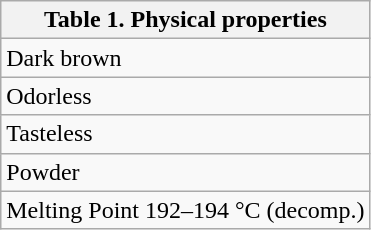<table class="wikitable">
<tr>
<th>Table 1. Physical properties</th>
</tr>
<tr>
<td>Dark brown</td>
</tr>
<tr>
<td>Odorless</td>
</tr>
<tr>
<td>Tasteless</td>
</tr>
<tr>
<td>Powder</td>
</tr>
<tr>
<td>Melting Point 192–194 °C (decomp.)</td>
</tr>
</table>
